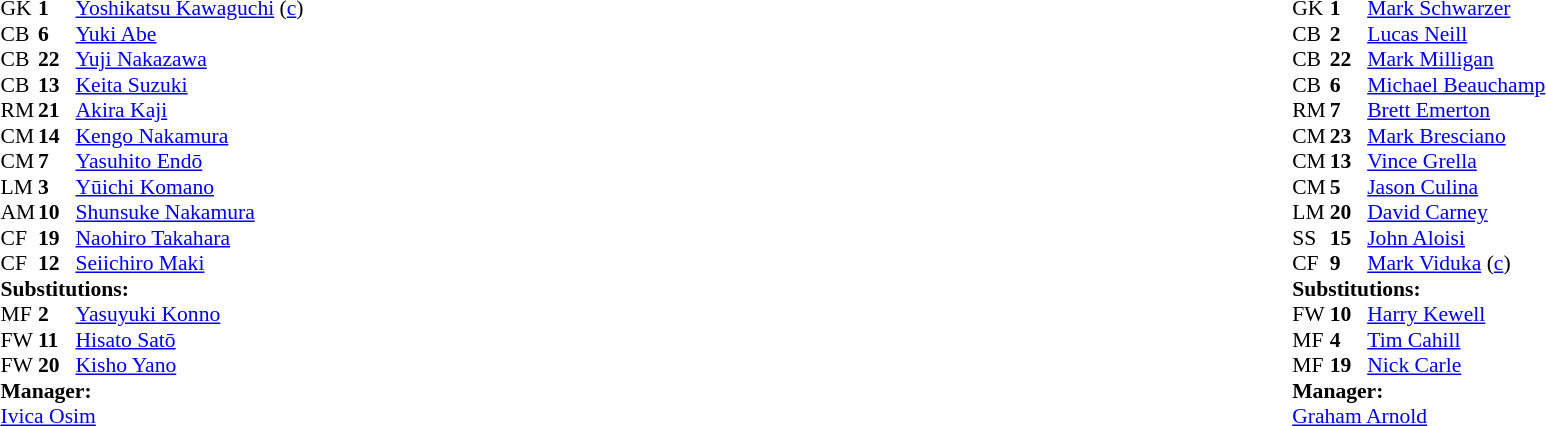<table width="100%">
<tr>
<td valign="top" width="50%"><br><table style="font-size: 90%" cellspacing="0" cellpadding="0">
<tr>
<th width="25"></th>
<th width="25"></th>
</tr>
<tr>
<td>GK</td>
<td><strong>1</strong></td>
<td><a href='#'>Yoshikatsu Kawaguchi</a> (<a href='#'>c</a>)</td>
</tr>
<tr>
<td>CB</td>
<td><strong>6</strong></td>
<td><a href='#'>Yuki Abe</a></td>
<td></td>
</tr>
<tr>
<td>CB</td>
<td><strong>22</strong></td>
<td><a href='#'>Yuji Nakazawa</a></td>
</tr>
<tr>
<td>CB</td>
<td><strong>13</strong></td>
<td><a href='#'>Keita Suzuki</a></td>
</tr>
<tr>
<td>RM</td>
<td><strong>21</strong></td>
<td><a href='#'>Akira Kaji</a></td>
<td></td>
<td></td>
</tr>
<tr>
<td>CM</td>
<td><strong>14</strong></td>
<td><a href='#'>Kengo Nakamura</a></td>
<td></td>
<td></td>
</tr>
<tr>
<td>CM</td>
<td><strong>7</strong></td>
<td><a href='#'>Yasuhito Endō</a></td>
</tr>
<tr>
<td>LM</td>
<td><strong>3</strong></td>
<td><a href='#'>Yūichi Komano</a></td>
</tr>
<tr>
<td>AM</td>
<td><strong>10</strong></td>
<td><a href='#'>Shunsuke Nakamura</a></td>
</tr>
<tr>
<td>CF</td>
<td><strong>19</strong></td>
<td><a href='#'>Naohiro Takahara</a></td>
</tr>
<tr>
<td>CF</td>
<td><strong>12</strong></td>
<td><a href='#'>Seiichiro Maki</a></td>
<td></td>
<td></td>
</tr>
<tr>
<td colspan=3><strong>Substitutions:</strong></td>
</tr>
<tr>
<td>MF</td>
<td><strong>2</strong></td>
<td><a href='#'>Yasuyuki Konno</a></td>
<td></td>
<td></td>
</tr>
<tr>
<td>FW</td>
<td><strong>11</strong></td>
<td><a href='#'>Hisato Satō</a></td>
<td></td>
<td></td>
</tr>
<tr>
<td>FW</td>
<td><strong>20</strong></td>
<td><a href='#'>Kisho Yano</a></td>
<td></td>
<td></td>
</tr>
<tr>
<td colspan=3><strong>Manager:</strong></td>
</tr>
<tr>
<td colspan="4"> <a href='#'>Ivica Osim</a></td>
</tr>
</table>
</td>
<td valign="top"></td>
<td valign="top" width="50%"><br><table style="font-size: 90%" cellspacing="0" cellpadding="0" align=center>
<tr>
<th width="25"></th>
<th width="25"></th>
</tr>
<tr>
<td>GK</td>
<td><strong>1</strong></td>
<td><a href='#'>Mark Schwarzer</a></td>
</tr>
<tr>
<td>CB</td>
<td><strong>2</strong></td>
<td><a href='#'>Lucas Neill</a></td>
</tr>
<tr>
<td>CB</td>
<td><strong>22</strong></td>
<td><a href='#'>Mark Milligan</a></td>
</tr>
<tr>
<td>CB</td>
<td><strong>6</strong></td>
<td><a href='#'>Michael Beauchamp</a></td>
</tr>
<tr>
<td>RM</td>
<td><strong>7</strong></td>
<td><a href='#'>Brett Emerton</a></td>
</tr>
<tr>
<td>CM</td>
<td><strong>23</strong></td>
<td><a href='#'>Mark Bresciano</a></td>
<td></td>
<td></td>
</tr>
<tr>
<td>CM</td>
<td><strong>13</strong></td>
<td><a href='#'>Vince Grella</a></td>
<td></td>
</tr>
<tr>
<td>CM</td>
<td><strong>5</strong></td>
<td><a href='#'>Jason Culina</a></td>
</tr>
<tr>
<td>LM</td>
<td><strong>20</strong></td>
<td><a href='#'>David Carney</a></td>
<td></td>
</tr>
<tr>
<td>SS</td>
<td><strong>15</strong></td>
<td><a href='#'>John Aloisi</a></td>
<td></td>
<td></td>
</tr>
<tr>
<td>CF</td>
<td><strong>9</strong></td>
<td><a href='#'>Mark Viduka</a> (<a href='#'>c</a>)</td>
<td></td>
<td></td>
</tr>
<tr>
<td colspan=3><strong>Substitutions:</strong></td>
</tr>
<tr>
<td>FW</td>
<td><strong>10</strong></td>
<td><a href='#'>Harry Kewell</a></td>
<td></td>
<td></td>
</tr>
<tr>
<td>MF</td>
<td><strong>4</strong></td>
<td><a href='#'>Tim Cahill</a></td>
<td></td>
<td></td>
</tr>
<tr>
<td>MF</td>
<td><strong>19</strong></td>
<td><a href='#'>Nick Carle</a></td>
<td></td>
<td></td>
</tr>
<tr>
<td colspan=3><strong>Manager:</strong></td>
</tr>
<tr>
<td colspan="4"><a href='#'>Graham Arnold</a></td>
</tr>
</table>
</td>
</tr>
</table>
